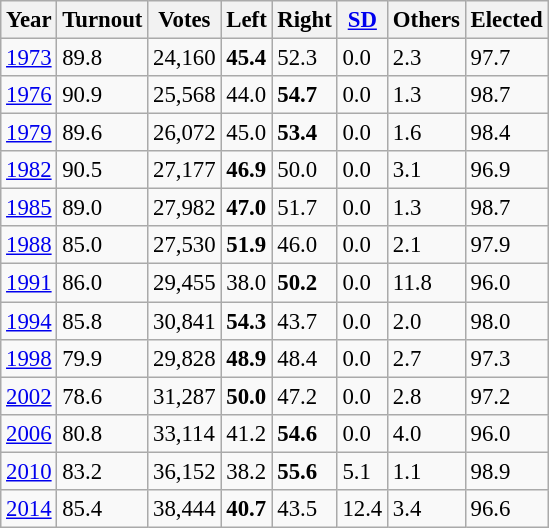<table class="wikitable sortable" style="font-size: 95%;">
<tr>
<th>Year</th>
<th>Turnout</th>
<th>Votes</th>
<th>Left</th>
<th>Right</th>
<th><a href='#'>SD</a></th>
<th>Others</th>
<th>Elected</th>
</tr>
<tr>
<td><a href='#'>1973</a></td>
<td>89.8</td>
<td>24,160</td>
<td><strong>45.4</strong></td>
<td>52.3</td>
<td>0.0</td>
<td>2.3</td>
<td>97.7</td>
</tr>
<tr>
<td><a href='#'>1976</a></td>
<td>90.9</td>
<td>25,568</td>
<td>44.0</td>
<td><strong>54.7</strong></td>
<td>0.0</td>
<td>1.3</td>
<td>98.7</td>
</tr>
<tr>
<td><a href='#'>1979</a></td>
<td>89.6</td>
<td>26,072</td>
<td>45.0</td>
<td><strong>53.4</strong></td>
<td>0.0</td>
<td>1.6</td>
<td>98.4</td>
</tr>
<tr>
<td><a href='#'>1982</a></td>
<td>90.5</td>
<td>27,177</td>
<td><strong>46.9</strong></td>
<td>50.0</td>
<td>0.0</td>
<td>3.1</td>
<td>96.9</td>
</tr>
<tr>
<td><a href='#'>1985</a></td>
<td>89.0</td>
<td>27,982</td>
<td><strong>47.0</strong></td>
<td>51.7</td>
<td>0.0</td>
<td>1.3</td>
<td>98.7</td>
</tr>
<tr>
<td><a href='#'>1988</a></td>
<td>85.0</td>
<td>27,530</td>
<td><strong>51.9</strong></td>
<td>46.0</td>
<td>0.0</td>
<td>2.1</td>
<td>97.9</td>
</tr>
<tr>
<td><a href='#'>1991</a></td>
<td>86.0</td>
<td>29,455</td>
<td>38.0</td>
<td><strong>50.2</strong></td>
<td>0.0</td>
<td>11.8</td>
<td>96.0</td>
</tr>
<tr>
<td><a href='#'>1994</a></td>
<td>85.8</td>
<td>30,841</td>
<td><strong>54.3</strong></td>
<td>43.7</td>
<td>0.0</td>
<td>2.0</td>
<td>98.0</td>
</tr>
<tr>
<td><a href='#'>1998</a></td>
<td>79.9</td>
<td>29,828</td>
<td><strong>48.9</strong></td>
<td>48.4</td>
<td>0.0</td>
<td>2.7</td>
<td>97.3</td>
</tr>
<tr>
<td><a href='#'>2002</a></td>
<td>78.6</td>
<td>31,287</td>
<td><strong>50.0</strong></td>
<td>47.2</td>
<td>0.0</td>
<td>2.8</td>
<td>97.2</td>
</tr>
<tr>
<td><a href='#'>2006</a></td>
<td>80.8</td>
<td>33,114</td>
<td>41.2</td>
<td><strong>54.6</strong></td>
<td>0.0</td>
<td>4.0</td>
<td>96.0</td>
</tr>
<tr>
<td><a href='#'>2010</a></td>
<td>83.2</td>
<td>36,152</td>
<td>38.2</td>
<td><strong>55.6</strong></td>
<td>5.1</td>
<td>1.1</td>
<td>98.9</td>
</tr>
<tr>
<td><a href='#'>2014</a></td>
<td>85.4</td>
<td>38,444</td>
<td><strong>40.7</strong></td>
<td>43.5</td>
<td>12.4</td>
<td>3.4</td>
<td>96.6</td>
</tr>
</table>
